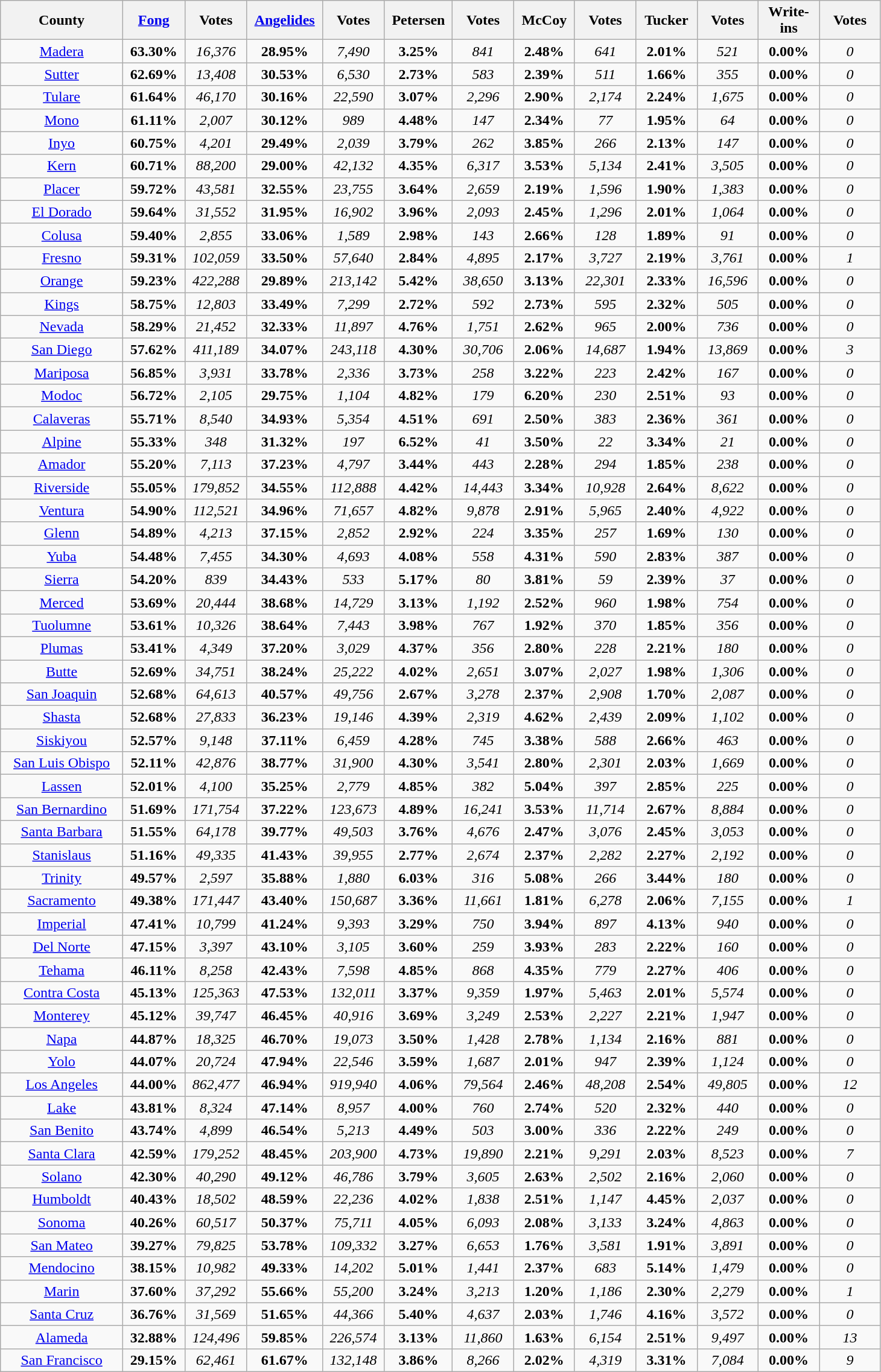<table width="77%" class="wikitable sortable">
<tr>
<th width="12%">County</th>
<th width="6%"><a href='#'>Fong</a></th>
<th width="6%">Votes</th>
<th width="6%"><a href='#'>Angelides</a></th>
<th width="6%">Votes</th>
<th width="6%">Petersen</th>
<th width="6%">Votes</th>
<th width="6%">McCoy</th>
<th width="6%">Votes</th>
<th width="6%">Tucker</th>
<th width="6%">Votes</th>
<th width="6%">Write-ins</th>
<th width="6%">Votes</th>
</tr>
<tr>
<td align="center" ><a href='#'>Madera</a></td>
<td align="center"><strong>63.30%</strong></td>
<td align="center"><em>16,376</em></td>
<td align="center"><strong>28.95%</strong></td>
<td align="center"><em>7,490</em></td>
<td align="center"><strong>3.25%</strong></td>
<td align="center"><em>841</em></td>
<td align="center"><strong>2.48%</strong></td>
<td align="center"><em>641</em></td>
<td align="center"><strong>2.01%</strong></td>
<td align="center"><em>521</em></td>
<td align="center"><strong>0.00%</strong></td>
<td align="center"><em>0</em></td>
</tr>
<tr>
<td align="center" ><a href='#'>Sutter</a></td>
<td align="center"><strong>62.69%</strong></td>
<td align="center"><em>13,408</em></td>
<td align="center"><strong>30.53%</strong></td>
<td align="center"><em>6,530</em></td>
<td align="center"><strong>2.73%</strong></td>
<td align="center"><em>583</em></td>
<td align="center"><strong>2.39%</strong></td>
<td align="center"><em>511</em></td>
<td align="center"><strong>1.66%</strong></td>
<td align="center"><em>355</em></td>
<td align="center"><strong>0.00%</strong></td>
<td align="center"><em>0</em></td>
</tr>
<tr>
<td align="center" ><a href='#'>Tulare</a></td>
<td align="center"><strong>61.64%</strong></td>
<td align="center"><em>46,170</em></td>
<td align="center"><strong>30.16%</strong></td>
<td align="center"><em>22,590</em></td>
<td align="center"><strong>3.07%</strong></td>
<td align="center"><em>2,296</em></td>
<td align="center"><strong>2.90%</strong></td>
<td align="center"><em>2,174</em></td>
<td align="center"><strong>2.24%</strong></td>
<td align="center"><em>1,675</em></td>
<td align="center"><strong>0.00%</strong></td>
<td align="center"><em>0</em></td>
</tr>
<tr>
<td align="center" ><a href='#'>Mono</a></td>
<td align="center"><strong>61.11%</strong></td>
<td align="center"><em>2,007</em></td>
<td align="center"><strong>30.12%</strong></td>
<td align="center"><em>989</em></td>
<td align="center"><strong>4.48%</strong></td>
<td align="center"><em>147</em></td>
<td align="center"><strong>2.34%</strong></td>
<td align="center"><em>77</em></td>
<td align="center"><strong>1.95%</strong></td>
<td align="center"><em>64</em></td>
<td align="center"><strong>0.00%</strong></td>
<td align="center"><em>0</em></td>
</tr>
<tr>
<td align="center" ><a href='#'>Inyo</a></td>
<td align="center"><strong>60.75%</strong></td>
<td align="center"><em>4,201</em></td>
<td align="center"><strong>29.49%</strong></td>
<td align="center"><em>2,039</em></td>
<td align="center"><strong>3.79%</strong></td>
<td align="center"><em>262</em></td>
<td align="center"><strong>3.85%</strong></td>
<td align="center"><em>266</em></td>
<td align="center"><strong>2.13%</strong></td>
<td align="center"><em>147</em></td>
<td align="center"><strong>0.00%</strong></td>
<td align="center"><em>0</em></td>
</tr>
<tr>
<td align="center" ><a href='#'>Kern</a></td>
<td align="center"><strong>60.71%</strong></td>
<td align="center"><em>88,200</em></td>
<td align="center"><strong>29.00%</strong></td>
<td align="center"><em>42,132</em></td>
<td align="center"><strong>4.35%</strong></td>
<td align="center"><em>6,317</em></td>
<td align="center"><strong>3.53%</strong></td>
<td align="center"><em>5,134</em></td>
<td align="center"><strong>2.41%</strong></td>
<td align="center"><em>3,505</em></td>
<td align="center"><strong>0.00%</strong></td>
<td align="center"><em>0</em></td>
</tr>
<tr>
<td align="center" ><a href='#'>Placer</a></td>
<td align="center"><strong>59.72%</strong></td>
<td align="center"><em>43,581</em></td>
<td align="center"><strong>32.55%</strong></td>
<td align="center"><em>23,755</em></td>
<td align="center"><strong>3.64%</strong></td>
<td align="center"><em>2,659</em></td>
<td align="center"><strong>2.19%</strong></td>
<td align="center"><em>1,596</em></td>
<td align="center"><strong>1.90%</strong></td>
<td align="center"><em>1,383</em></td>
<td align="center"><strong>0.00%</strong></td>
<td align="center"><em>0</em></td>
</tr>
<tr>
<td align="center" ><a href='#'>El Dorado</a></td>
<td align="center"><strong>59.64%</strong></td>
<td align="center"><em>31,552</em></td>
<td align="center"><strong>31.95%</strong></td>
<td align="center"><em>16,902</em></td>
<td align="center"><strong>3.96%</strong></td>
<td align="center"><em>2,093</em></td>
<td align="center"><strong>2.45%</strong></td>
<td align="center"><em>1,296</em></td>
<td align="center"><strong>2.01%</strong></td>
<td align="center"><em>1,064</em></td>
<td align="center"><strong>0.00%</strong></td>
<td align="center"><em>0</em></td>
</tr>
<tr>
<td align="center" ><a href='#'>Colusa</a></td>
<td align="center"><strong>59.40%</strong></td>
<td align="center"><em>2,855</em></td>
<td align="center"><strong>33.06%</strong></td>
<td align="center"><em>1,589</em></td>
<td align="center"><strong>2.98%</strong></td>
<td align="center"><em>143</em></td>
<td align="center"><strong>2.66%</strong></td>
<td align="center"><em>128</em></td>
<td align="center"><strong>1.89%</strong></td>
<td align="center"><em>91</em></td>
<td align="center"><strong>0.00%</strong></td>
<td align="center"><em>0</em></td>
</tr>
<tr>
<td align="center" ><a href='#'>Fresno</a></td>
<td align="center"><strong>59.31%</strong></td>
<td align="center"><em>102,059</em></td>
<td align="center"><strong>33.50%</strong></td>
<td align="center"><em>57,640</em></td>
<td align="center"><strong>2.84%</strong></td>
<td align="center"><em>4,895</em></td>
<td align="center"><strong>2.17%</strong></td>
<td align="center"><em>3,727</em></td>
<td align="center"><strong>2.19%</strong></td>
<td align="center"><em>3,761</em></td>
<td align="center"><strong>0.00%</strong></td>
<td align="center"><em>1</em></td>
</tr>
<tr>
<td align="center" ><a href='#'>Orange</a></td>
<td align="center"><strong>59.23%</strong></td>
<td align="center"><em>422,288</em></td>
<td align="center"><strong>29.89%</strong></td>
<td align="center"><em>213,142</em></td>
<td align="center"><strong>5.42%</strong></td>
<td align="center"><em>38,650</em></td>
<td align="center"><strong>3.13%</strong></td>
<td align="center"><em>22,301</em></td>
<td align="center"><strong>2.33%</strong></td>
<td align="center"><em>16,596</em></td>
<td align="center"><strong>0.00%</strong></td>
<td align="center"><em>0</em></td>
</tr>
<tr>
<td align="center" ><a href='#'>Kings</a></td>
<td align="center"><strong>58.75%</strong></td>
<td align="center"><em>12,803</em></td>
<td align="center"><strong>33.49%</strong></td>
<td align="center"><em>7,299</em></td>
<td align="center"><strong>2.72%</strong></td>
<td align="center"><em>592</em></td>
<td align="center"><strong>2.73%</strong></td>
<td align="center"><em>595</em></td>
<td align="center"><strong>2.32%</strong></td>
<td align="center"><em>505</em></td>
<td align="center"><strong>0.00%</strong></td>
<td align="center"><em>0</em></td>
</tr>
<tr>
<td align="center" ><a href='#'>Nevada</a></td>
<td align="center"><strong>58.29%</strong></td>
<td align="center"><em>21,452</em></td>
<td align="center"><strong>32.33%</strong></td>
<td align="center"><em>11,897</em></td>
<td align="center"><strong>4.76%</strong></td>
<td align="center"><em>1,751</em></td>
<td align="center"><strong>2.62%</strong></td>
<td align="center"><em>965</em></td>
<td align="center"><strong>2.00%</strong></td>
<td align="center"><em>736</em></td>
<td align="center"><strong>0.00%</strong></td>
<td align="center"><em>0</em></td>
</tr>
<tr>
<td align="center" ><a href='#'>San Diego</a></td>
<td align="center"><strong>57.62%</strong></td>
<td align="center"><em>411,189</em></td>
<td align="center"><strong>34.07%</strong></td>
<td align="center"><em>243,118</em></td>
<td align="center"><strong>4.30%</strong></td>
<td align="center"><em>30,706</em></td>
<td align="center"><strong>2.06%</strong></td>
<td align="center"><em>14,687</em></td>
<td align="center"><strong>1.94%</strong></td>
<td align="center"><em>13,869</em></td>
<td align="center"><strong>0.00%</strong></td>
<td align="center"><em>3</em></td>
</tr>
<tr>
<td align="center" ><a href='#'>Mariposa</a></td>
<td align="center"><strong>56.85%</strong></td>
<td align="center"><em>3,931</em></td>
<td align="center"><strong>33.78%</strong></td>
<td align="center"><em>2,336</em></td>
<td align="center"><strong>3.73%</strong></td>
<td align="center"><em>258</em></td>
<td align="center"><strong>3.22%</strong></td>
<td align="center"><em>223</em></td>
<td align="center"><strong>2.42%</strong></td>
<td align="center"><em>167</em></td>
<td align="center"><strong>0.00%</strong></td>
<td align="center"><em>0</em></td>
</tr>
<tr>
<td align="center" ><a href='#'>Modoc</a></td>
<td align="center"><strong>56.72%</strong></td>
<td align="center"><em>2,105</em></td>
<td align="center"><strong>29.75%</strong></td>
<td align="center"><em>1,104</em></td>
<td align="center"><strong>4.82%</strong></td>
<td align="center"><em>179</em></td>
<td align="center"><strong>6.20%</strong></td>
<td align="center"><em>230</em></td>
<td align="center"><strong>2.51%</strong></td>
<td align="center"><em>93</em></td>
<td align="center"><strong>0.00%</strong></td>
<td align="center"><em>0</em></td>
</tr>
<tr>
<td align="center" ><a href='#'>Calaveras</a></td>
<td align="center"><strong>55.71%</strong></td>
<td align="center"><em>8,540</em></td>
<td align="center"><strong>34.93%</strong></td>
<td align="center"><em>5,354</em></td>
<td align="center"><strong>4.51%</strong></td>
<td align="center"><em>691</em></td>
<td align="center"><strong>2.50%</strong></td>
<td align="center"><em>383</em></td>
<td align="center"><strong>2.36%</strong></td>
<td align="center"><em>361</em></td>
<td align="center"><strong>0.00%</strong></td>
<td align="center"><em>0</em></td>
</tr>
<tr>
<td align="center" ><a href='#'>Alpine</a></td>
<td align="center"><strong>55.33%</strong></td>
<td align="center"><em>348</em></td>
<td align="center"><strong>31.32%</strong></td>
<td align="center"><em>197</em></td>
<td align="center"><strong>6.52%</strong></td>
<td align="center"><em>41</em></td>
<td align="center"><strong>3.50%</strong></td>
<td align="center"><em>22</em></td>
<td align="center"><strong>3.34%</strong></td>
<td align="center"><em>21</em></td>
<td align="center"><strong>0.00%</strong></td>
<td align="center"><em>0</em></td>
</tr>
<tr>
<td align="center" ><a href='#'>Amador</a></td>
<td align="center"><strong>55.20%</strong></td>
<td align="center"><em>7,113</em></td>
<td align="center"><strong>37.23%</strong></td>
<td align="center"><em>4,797</em></td>
<td align="center"><strong>3.44%</strong></td>
<td align="center"><em>443</em></td>
<td align="center"><strong>2.28%</strong></td>
<td align="center"><em>294</em></td>
<td align="center"><strong>1.85%</strong></td>
<td align="center"><em>238</em></td>
<td align="center"><strong>0.00%</strong></td>
<td align="center"><em>0</em></td>
</tr>
<tr>
<td align="center" ><a href='#'>Riverside</a></td>
<td align="center"><strong>55.05%</strong></td>
<td align="center"><em>179,852</em></td>
<td align="center"><strong>34.55%</strong></td>
<td align="center"><em>112,888</em></td>
<td align="center"><strong>4.42%</strong></td>
<td align="center"><em>14,443</em></td>
<td align="center"><strong>3.34%</strong></td>
<td align="center"><em>10,928</em></td>
<td align="center"><strong>2.64%</strong></td>
<td align="center"><em>8,622</em></td>
<td align="center"><strong>0.00%</strong></td>
<td align="center"><em>0</em></td>
</tr>
<tr>
<td align="center" ><a href='#'>Ventura</a></td>
<td align="center"><strong>54.90%</strong></td>
<td align="center"><em>112,521</em></td>
<td align="center"><strong>34.96%</strong></td>
<td align="center"><em>71,657</em></td>
<td align="center"><strong>4.82%</strong></td>
<td align="center"><em>9,878</em></td>
<td align="center"><strong>2.91%</strong></td>
<td align="center"><em>5,965</em></td>
<td align="center"><strong>2.40%</strong></td>
<td align="center"><em>4,922</em></td>
<td align="center"><strong>0.00%</strong></td>
<td align="center"><em>0</em></td>
</tr>
<tr>
<td align="center" ><a href='#'>Glenn</a></td>
<td align="center"><strong>54.89%</strong></td>
<td align="center"><em>4,213</em></td>
<td align="center"><strong>37.15%</strong></td>
<td align="center"><em>2,852</em></td>
<td align="center"><strong>2.92%</strong></td>
<td align="center"><em>224</em></td>
<td align="center"><strong>3.35%</strong></td>
<td align="center"><em>257</em></td>
<td align="center"><strong>1.69%</strong></td>
<td align="center"><em>130</em></td>
<td align="center"><strong>0.00%</strong></td>
<td align="center"><em>0</em></td>
</tr>
<tr>
<td align="center" ><a href='#'>Yuba</a></td>
<td align="center"><strong>54.48%</strong></td>
<td align="center"><em>7,455</em></td>
<td align="center"><strong>34.30%</strong></td>
<td align="center"><em>4,693</em></td>
<td align="center"><strong>4.08%</strong></td>
<td align="center"><em>558</em></td>
<td align="center"><strong>4.31%</strong></td>
<td align="center"><em>590</em></td>
<td align="center"><strong>2.83%</strong></td>
<td align="center"><em>387</em></td>
<td align="center"><strong>0.00%</strong></td>
<td align="center"><em>0</em></td>
</tr>
<tr>
<td align="center" ><a href='#'>Sierra</a></td>
<td align="center"><strong>54.20%</strong></td>
<td align="center"><em>839</em></td>
<td align="center"><strong>34.43%</strong></td>
<td align="center"><em>533</em></td>
<td align="center"><strong>5.17%</strong></td>
<td align="center"><em>80</em></td>
<td align="center"><strong>3.81%</strong></td>
<td align="center"><em>59</em></td>
<td align="center"><strong>2.39%</strong></td>
<td align="center"><em>37</em></td>
<td align="center"><strong>0.00%</strong></td>
<td align="center"><em>0</em></td>
</tr>
<tr>
<td align="center" ><a href='#'>Merced</a></td>
<td align="center"><strong>53.69%</strong></td>
<td align="center"><em>20,444</em></td>
<td align="center"><strong>38.68%</strong></td>
<td align="center"><em>14,729</em></td>
<td align="center"><strong>3.13%</strong></td>
<td align="center"><em>1,192</em></td>
<td align="center"><strong>2.52%</strong></td>
<td align="center"><em>960</em></td>
<td align="center"><strong>1.98%</strong></td>
<td align="center"><em>754</em></td>
<td align="center"><strong>0.00%</strong></td>
<td align="center"><em>0</em></td>
</tr>
<tr>
<td align="center" ><a href='#'>Tuolumne</a></td>
<td align="center"><strong>53.61%</strong></td>
<td align="center"><em>10,326</em></td>
<td align="center"><strong>38.64%</strong></td>
<td align="center"><em>7,443</em></td>
<td align="center"><strong>3.98%</strong></td>
<td align="center"><em>767</em></td>
<td align="center"><strong>1.92%</strong></td>
<td align="center"><em>370</em></td>
<td align="center"><strong>1.85%</strong></td>
<td align="center"><em>356</em></td>
<td align="center"><strong>0.00%</strong></td>
<td align="center"><em>0</em></td>
</tr>
<tr>
<td align="center" ><a href='#'>Plumas</a></td>
<td align="center"><strong>53.41%</strong></td>
<td align="center"><em>4,349</em></td>
<td align="center"><strong>37.20%</strong></td>
<td align="center"><em>3,029</em></td>
<td align="center"><strong>4.37%</strong></td>
<td align="center"><em>356</em></td>
<td align="center"><strong>2.80%</strong></td>
<td align="center"><em>228</em></td>
<td align="center"><strong>2.21%</strong></td>
<td align="center"><em>180</em></td>
<td align="center"><strong>0.00%</strong></td>
<td align="center"><em>0</em></td>
</tr>
<tr>
<td align="center" ><a href='#'>Butte</a></td>
<td align="center"><strong>52.69%</strong></td>
<td align="center"><em>34,751</em></td>
<td align="center"><strong>38.24%</strong></td>
<td align="center"><em>25,222</em></td>
<td align="center"><strong>4.02%</strong></td>
<td align="center"><em>2,651</em></td>
<td align="center"><strong>3.07%</strong></td>
<td align="center"><em>2,027</em></td>
<td align="center"><strong>1.98%</strong></td>
<td align="center"><em>1,306</em></td>
<td align="center"><strong>0.00%</strong></td>
<td align="center"><em>0</em></td>
</tr>
<tr>
<td align="center" ><a href='#'>San Joaquin</a></td>
<td align="center"><strong>52.68%</strong></td>
<td align="center"><em>64,613</em></td>
<td align="center"><strong>40.57%</strong></td>
<td align="center"><em>49,756</em></td>
<td align="center"><strong>2.67%</strong></td>
<td align="center"><em>3,278</em></td>
<td align="center"><strong>2.37%</strong></td>
<td align="center"><em>2,908</em></td>
<td align="center"><strong>1.70%</strong></td>
<td align="center"><em>2,087</em></td>
<td align="center"><strong>0.00%</strong></td>
<td align="center"><em>0</em></td>
</tr>
<tr>
<td align="center" ><a href='#'>Shasta</a></td>
<td align="center"><strong>52.68%</strong></td>
<td align="center"><em>27,833</em></td>
<td align="center"><strong>36.23%</strong></td>
<td align="center"><em>19,146</em></td>
<td align="center"><strong>4.39%</strong></td>
<td align="center"><em>2,319</em></td>
<td align="center"><strong>4.62%</strong></td>
<td align="center"><em>2,439</em></td>
<td align="center"><strong>2.09%</strong></td>
<td align="center"><em>1,102</em></td>
<td align="center"><strong>0.00%</strong></td>
<td align="center"><em>0</em></td>
</tr>
<tr>
<td align="center" ><a href='#'>Siskiyou</a></td>
<td align="center"><strong>52.57%</strong></td>
<td align="center"><em>9,148</em></td>
<td align="center"><strong>37.11%</strong></td>
<td align="center"><em>6,459</em></td>
<td align="center"><strong>4.28%</strong></td>
<td align="center"><em>745</em></td>
<td align="center"><strong>3.38%</strong></td>
<td align="center"><em>588</em></td>
<td align="center"><strong>2.66%</strong></td>
<td align="center"><em>463</em></td>
<td align="center"><strong>0.00%</strong></td>
<td align="center"><em>0</em></td>
</tr>
<tr>
<td align="center" ><a href='#'>San Luis Obispo</a></td>
<td align="center"><strong>52.11%</strong></td>
<td align="center"><em>42,876</em></td>
<td align="center"><strong>38.77%</strong></td>
<td align="center"><em>31,900</em></td>
<td align="center"><strong>4.30%</strong></td>
<td align="center"><em>3,541</em></td>
<td align="center"><strong>2.80%</strong></td>
<td align="center"><em>2,301</em></td>
<td align="center"><strong>2.03%</strong></td>
<td align="center"><em>1,669</em></td>
<td align="center"><strong>0.00%</strong></td>
<td align="center"><em>0</em></td>
</tr>
<tr>
<td align="center" ><a href='#'>Lassen</a></td>
<td align="center"><strong>52.01%</strong></td>
<td align="center"><em>4,100</em></td>
<td align="center"><strong>35.25%</strong></td>
<td align="center"><em>2,779</em></td>
<td align="center"><strong>4.85%</strong></td>
<td align="center"><em>382</em></td>
<td align="center"><strong>5.04%</strong></td>
<td align="center"><em>397</em></td>
<td align="center"><strong>2.85%</strong></td>
<td align="center"><em>225</em></td>
<td align="center"><strong>0.00%</strong></td>
<td align="center"><em>0</em></td>
</tr>
<tr>
<td align="center" ><a href='#'>San Bernardino</a></td>
<td align="center"><strong>51.69%</strong></td>
<td align="center"><em>171,754</em></td>
<td align="center"><strong>37.22%</strong></td>
<td align="center"><em>123,673</em></td>
<td align="center"><strong>4.89%</strong></td>
<td align="center"><em>16,241</em></td>
<td align="center"><strong>3.53%</strong></td>
<td align="center"><em>11,714</em></td>
<td align="center"><strong>2.67%</strong></td>
<td align="center"><em>8,884</em></td>
<td align="center"><strong>0.00%</strong></td>
<td align="center"><em>0</em></td>
</tr>
<tr>
<td align="center" ><a href='#'>Santa Barbara</a></td>
<td align="center"><strong>51.55%</strong></td>
<td align="center"><em>64,178</em></td>
<td align="center"><strong>39.77%</strong></td>
<td align="center"><em>49,503</em></td>
<td align="center"><strong>3.76%</strong></td>
<td align="center"><em>4,676</em></td>
<td align="center"><strong>2.47%</strong></td>
<td align="center"><em>3,076</em></td>
<td align="center"><strong>2.45%</strong></td>
<td align="center"><em>3,053</em></td>
<td align="center"><strong>0.00%</strong></td>
<td align="center"><em>0</em></td>
</tr>
<tr>
<td align="center" ><a href='#'>Stanislaus</a></td>
<td align="center"><strong>51.16%</strong></td>
<td align="center"><em>49,335</em></td>
<td align="center"><strong>41.43%</strong></td>
<td align="center"><em>39,955</em></td>
<td align="center"><strong>2.77%</strong></td>
<td align="center"><em>2,674</em></td>
<td align="center"><strong>2.37%</strong></td>
<td align="center"><em>2,282</em></td>
<td align="center"><strong>2.27%</strong></td>
<td align="center"><em>2,192</em></td>
<td align="center"><strong>0.00%</strong></td>
<td align="center"><em>0</em></td>
</tr>
<tr>
<td align="center" ><a href='#'>Trinity</a></td>
<td align="center"><strong>49.57%</strong></td>
<td align="center"><em>2,597</em></td>
<td align="center"><strong>35.88%</strong></td>
<td align="center"><em>1,880</em></td>
<td align="center"><strong>6.03%</strong></td>
<td align="center"><em>316</em></td>
<td align="center"><strong>5.08%</strong></td>
<td align="center"><em>266</em></td>
<td align="center"><strong>3.44%</strong></td>
<td align="center"><em>180</em></td>
<td align="center"><strong>0.00%</strong></td>
<td align="center"><em>0</em></td>
</tr>
<tr>
<td align="center" ><a href='#'>Sacramento</a></td>
<td align="center"><strong>49.38%</strong></td>
<td align="center"><em>171,447</em></td>
<td align="center"><strong>43.40%</strong></td>
<td align="center"><em>150,687</em></td>
<td align="center"><strong>3.36%</strong></td>
<td align="center"><em>11,661</em></td>
<td align="center"><strong>1.81%</strong></td>
<td align="center"><em>6,278</em></td>
<td align="center"><strong>2.06%</strong></td>
<td align="center"><em>7,155</em></td>
<td align="center"><strong>0.00%</strong></td>
<td align="center"><em>1</em></td>
</tr>
<tr>
<td align="center" ><a href='#'>Imperial</a></td>
<td align="center"><strong>47.41%</strong></td>
<td align="center"><em>10,799</em></td>
<td align="center"><strong>41.24%</strong></td>
<td align="center"><em>9,393</em></td>
<td align="center"><strong>3.29%</strong></td>
<td align="center"><em>750</em></td>
<td align="center"><strong>3.94%</strong></td>
<td align="center"><em>897</em></td>
<td align="center"><strong>4.13%</strong></td>
<td align="center"><em>940</em></td>
<td align="center"><strong>0.00%</strong></td>
<td align="center"><em>0</em></td>
</tr>
<tr>
<td align="center" ><a href='#'>Del Norte</a></td>
<td align="center"><strong>47.15%</strong></td>
<td align="center"><em>3,397</em></td>
<td align="center"><strong>43.10%</strong></td>
<td align="center"><em>3,105</em></td>
<td align="center"><strong>3.60%</strong></td>
<td align="center"><em>259</em></td>
<td align="center"><strong>3.93%</strong></td>
<td align="center"><em>283</em></td>
<td align="center"><strong>2.22%</strong></td>
<td align="center"><em>160</em></td>
<td align="center"><strong>0.00%</strong></td>
<td align="center"><em>0</em></td>
</tr>
<tr>
<td align="center" ><a href='#'>Tehama</a></td>
<td align="center"><strong>46.11%</strong></td>
<td align="center"><em>8,258</em></td>
<td align="center"><strong>42.43%</strong></td>
<td align="center"><em>7,598</em></td>
<td align="center"><strong>4.85%</strong></td>
<td align="center"><em>868</em></td>
<td align="center"><strong>4.35%</strong></td>
<td align="center"><em>779</em></td>
<td align="center"><strong>2.27%</strong></td>
<td align="center"><em>406</em></td>
<td align="center"><strong>0.00%</strong></td>
<td align="center"><em>0</em></td>
</tr>
<tr>
<td align="center" ><a href='#'>Contra Costa</a></td>
<td align="center"><strong>45.13%</strong></td>
<td align="center"><em>125,363</em></td>
<td align="center"><strong>47.53%</strong></td>
<td align="center"><em>132,011</em></td>
<td align="center"><strong>3.37%</strong></td>
<td align="center"><em>9,359</em></td>
<td align="center"><strong>1.97%</strong></td>
<td align="center"><em>5,463</em></td>
<td align="center"><strong>2.01%</strong></td>
<td align="center"><em>5,574</em></td>
<td align="center"><strong>0.00%</strong></td>
<td align="center"><em>0</em></td>
</tr>
<tr>
<td align="center" ><a href='#'>Monterey</a></td>
<td align="center"><strong>45.12%</strong></td>
<td align="center"><em>39,747</em></td>
<td align="center"><strong>46.45%</strong></td>
<td align="center"><em>40,916</em></td>
<td align="center"><strong>3.69%</strong></td>
<td align="center"><em>3,249</em></td>
<td align="center"><strong>2.53%</strong></td>
<td align="center"><em>2,227</em></td>
<td align="center"><strong>2.21%</strong></td>
<td align="center"><em>1,947</em></td>
<td align="center"><strong>0.00%</strong></td>
<td align="center"><em>0</em></td>
</tr>
<tr>
<td align="center" ><a href='#'>Napa</a></td>
<td align="center"><strong>44.87%</strong></td>
<td align="center"><em>18,325</em></td>
<td align="center"><strong>46.70%</strong></td>
<td align="center"><em>19,073</em></td>
<td align="center"><strong>3.50%</strong></td>
<td align="center"><em>1,428</em></td>
<td align="center"><strong>2.78%</strong></td>
<td align="center"><em>1,134</em></td>
<td align="center"><strong>2.16%</strong></td>
<td align="center"><em>881</em></td>
<td align="center"><strong>0.00%</strong></td>
<td align="center"><em>0</em></td>
</tr>
<tr>
<td align="center" ><a href='#'>Yolo</a></td>
<td align="center"><strong>44.07%</strong></td>
<td align="center"><em>20,724</em></td>
<td align="center"><strong>47.94%</strong></td>
<td align="center"><em>22,546</em></td>
<td align="center"><strong>3.59%</strong></td>
<td align="center"><em>1,687</em></td>
<td align="center"><strong>2.01%</strong></td>
<td align="center"><em>947</em></td>
<td align="center"><strong>2.39%</strong></td>
<td align="center"><em>1,124</em></td>
<td align="center"><strong>0.00%</strong></td>
<td align="center"><em>0</em></td>
</tr>
<tr>
<td align="center" ><a href='#'>Los Angeles</a></td>
<td align="center"><strong>44.00%</strong></td>
<td align="center"><em>862,477</em></td>
<td align="center"><strong>46.94%</strong></td>
<td align="center"><em>919,940</em></td>
<td align="center"><strong>4.06%</strong></td>
<td align="center"><em>79,564</em></td>
<td align="center"><strong>2.46%</strong></td>
<td align="center"><em>48,208</em></td>
<td align="center"><strong>2.54%</strong></td>
<td align="center"><em>49,805</em></td>
<td align="center"><strong>0.00%</strong></td>
<td align="center"><em>12</em></td>
</tr>
<tr>
<td align="center" ><a href='#'>Lake</a></td>
<td align="center"><strong>43.81%</strong></td>
<td align="center"><em>8,324</em></td>
<td align="center"><strong>47.14%</strong></td>
<td align="center"><em>8,957</em></td>
<td align="center"><strong>4.00%</strong></td>
<td align="center"><em>760</em></td>
<td align="center"><strong>2.74%</strong></td>
<td align="center"><em>520</em></td>
<td align="center"><strong>2.32%</strong></td>
<td align="center"><em>440</em></td>
<td align="center"><strong>0.00%</strong></td>
<td align="center"><em>0</em></td>
</tr>
<tr>
<td align="center" ><a href='#'>San Benito</a></td>
<td align="center"><strong>43.74%</strong></td>
<td align="center"><em>4,899</em></td>
<td align="center"><strong>46.54%</strong></td>
<td align="center"><em>5,213</em></td>
<td align="center"><strong>4.49%</strong></td>
<td align="center"><em>503</em></td>
<td align="center"><strong>3.00%</strong></td>
<td align="center"><em>336</em></td>
<td align="center"><strong>2.22%</strong></td>
<td align="center"><em>249</em></td>
<td align="center"><strong>0.00%</strong></td>
<td align="center"><em>0</em></td>
</tr>
<tr>
<td align="center" ><a href='#'>Santa Clara</a></td>
<td align="center"><strong>42.59%</strong></td>
<td align="center"><em>179,252</em></td>
<td align="center"><strong>48.45%</strong></td>
<td align="center"><em>203,900</em></td>
<td align="center"><strong>4.73%</strong></td>
<td align="center"><em>19,890</em></td>
<td align="center"><strong>2.21%</strong></td>
<td align="center"><em>9,291</em></td>
<td align="center"><strong>2.03%</strong></td>
<td align="center"><em>8,523</em></td>
<td align="center"><strong>0.00%</strong></td>
<td align="center"><em>7</em></td>
</tr>
<tr>
<td align="center" ><a href='#'>Solano</a></td>
<td align="center"><strong>42.30%</strong></td>
<td align="center"><em>40,290</em></td>
<td align="center"><strong>49.12%</strong></td>
<td align="center"><em>46,786</em></td>
<td align="center"><strong>3.79%</strong></td>
<td align="center"><em>3,605</em></td>
<td align="center"><strong>2.63%</strong></td>
<td align="center"><em>2,502</em></td>
<td align="center"><strong>2.16%</strong></td>
<td align="center"><em>2,060</em></td>
<td align="center"><strong>0.00%</strong></td>
<td align="center"><em>0</em></td>
</tr>
<tr>
<td align="center" ><a href='#'>Humboldt</a></td>
<td align="center"><strong>40.43%</strong></td>
<td align="center"><em>18,502</em></td>
<td align="center"><strong>48.59%</strong></td>
<td align="center"><em>22,236</em></td>
<td align="center"><strong>4.02%</strong></td>
<td align="center"><em>1,838</em></td>
<td align="center"><strong>2.51%</strong></td>
<td align="center"><em>1,147</em></td>
<td align="center"><strong>4.45%</strong></td>
<td align="center"><em>2,037</em></td>
<td align="center"><strong>0.00%</strong></td>
<td align="center"><em>0</em></td>
</tr>
<tr>
<td align="center" ><a href='#'>Sonoma</a></td>
<td align="center"><strong>40.26%</strong></td>
<td align="center"><em>60,517</em></td>
<td align="center"><strong>50.37%</strong></td>
<td align="center"><em>75,711</em></td>
<td align="center"><strong>4.05%</strong></td>
<td align="center"><em>6,093</em></td>
<td align="center"><strong>2.08%</strong></td>
<td align="center"><em>3,133</em></td>
<td align="center"><strong>3.24%</strong></td>
<td align="center"><em>4,863</em></td>
<td align="center"><strong>0.00%</strong></td>
<td align="center"><em>0</em></td>
</tr>
<tr>
<td align="center" ><a href='#'>San Mateo</a></td>
<td align="center"><strong>39.27%</strong></td>
<td align="center"><em>79,825</em></td>
<td align="center"><strong>53.78%</strong></td>
<td align="center"><em>109,332</em></td>
<td align="center"><strong>3.27%</strong></td>
<td align="center"><em>6,653</em></td>
<td align="center"><strong>1.76%</strong></td>
<td align="center"><em>3,581</em></td>
<td align="center"><strong>1.91%</strong></td>
<td align="center"><em>3,891</em></td>
<td align="center"><strong>0.00%</strong></td>
<td align="center"><em>0</em></td>
</tr>
<tr>
<td align="center" ><a href='#'>Mendocino</a></td>
<td align="center"><strong>38.15%</strong></td>
<td align="center"><em>10,982</em></td>
<td align="center"><strong>49.33%</strong></td>
<td align="center"><em>14,202</em></td>
<td align="center"><strong>5.01%</strong></td>
<td align="center"><em>1,441</em></td>
<td align="center"><strong>2.37%</strong></td>
<td align="center"><em>683</em></td>
<td align="center"><strong>5.14%</strong></td>
<td align="center"><em>1,479</em></td>
<td align="center"><strong>0.00%</strong></td>
<td align="center"><em>0</em></td>
</tr>
<tr>
<td align="center" ><a href='#'>Marin</a></td>
<td align="center"><strong>37.60%</strong></td>
<td align="center"><em>37,292</em></td>
<td align="center"><strong>55.66%</strong></td>
<td align="center"><em>55,200</em></td>
<td align="center"><strong>3.24%</strong></td>
<td align="center"><em>3,213</em></td>
<td align="center"><strong>1.20%</strong></td>
<td align="center"><em>1,186</em></td>
<td align="center"><strong>2.30%</strong></td>
<td align="center"><em>2,279</em></td>
<td align="center"><strong>0.00%</strong></td>
<td align="center"><em>1</em></td>
</tr>
<tr>
<td align="center" ><a href='#'>Santa Cruz</a></td>
<td align="center"><strong>36.76%</strong></td>
<td align="center"><em>31,569</em></td>
<td align="center"><strong>51.65%</strong></td>
<td align="center"><em>44,366</em></td>
<td align="center"><strong>5.40%</strong></td>
<td align="center"><em>4,637</em></td>
<td align="center"><strong>2.03%</strong></td>
<td align="center"><em>1,746</em></td>
<td align="center"><strong>4.16%</strong></td>
<td align="center"><em>3,572</em></td>
<td align="center"><strong>0.00%</strong></td>
<td align="center"><em>0</em></td>
</tr>
<tr>
<td align="center" ><a href='#'>Alameda</a></td>
<td align="center"><strong>32.88%</strong></td>
<td align="center"><em>124,496</em></td>
<td align="center"><strong>59.85%</strong></td>
<td align="center"><em>226,574</em></td>
<td align="center"><strong>3.13%</strong></td>
<td align="center"><em>11,860</em></td>
<td align="center"><strong>1.63%</strong></td>
<td align="center"><em>6,154</em></td>
<td align="center"><strong>2.51%</strong></td>
<td align="center"><em>9,497</em></td>
<td align="center"><strong>0.00%</strong></td>
<td align="center"><em>13</em></td>
</tr>
<tr>
<td align="center" ><a href='#'>San Francisco</a></td>
<td align="center"><strong>29.15%</strong></td>
<td align="center"><em>62,461</em></td>
<td align="center"><strong>61.67%</strong></td>
<td align="center"><em>132,148</em></td>
<td align="center"><strong>3.86%</strong></td>
<td align="center"><em>8,266</em></td>
<td align="center"><strong>2.02%</strong></td>
<td align="center"><em>4,319</em></td>
<td align="center"><strong>3.31%</strong></td>
<td align="center"><em>7,084</em></td>
<td align="center"><strong>0.00%</strong></td>
<td align="center"><em>9</em></td>
</tr>
</table>
